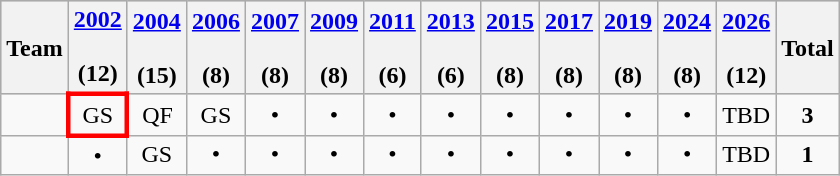<table class="wikitable">
<tr style="background:#cccccc;" align=center>
<th>Team</th>
<th><a href='#'>2002</a><br><br>(12)</th>
<th><a href='#'>2004</a><br><br>(15)</th>
<th><a href='#'>2006</a><br><br>(8)</th>
<th><a href='#'>2007</a><br><br>(8)</th>
<th><a href='#'>2009</a><br><br>(8)</th>
<th><a href='#'>2011</a><br><br>(6)</th>
<th><a href='#'>2013</a><br><br>(6)</th>
<th><a href='#'>2015</a><br><br>(8)</th>
<th><a href='#'>2017</a><br><br>(8)</th>
<th><a href='#'>2019</a><br><br>(8)</th>
<th><a href='#'>2024</a><br><br>(8)</th>
<th><a href='#'>2026</a><br><br>(12)</th>
<th>Total</th>
</tr>
<tr align=center>
<td align=left></td>
<td style="border: 3px solid red">GS</td>
<td>QF</td>
<td>GS</td>
<td>•</td>
<td>•</td>
<td>•</td>
<td>•</td>
<td>•</td>
<td>•</td>
<td>•</td>
<td>•</td>
<td>TBD</td>
<td><strong>3</strong></td>
</tr>
<tr align=center>
<td align=left></td>
<td>•</td>
<td>GS</td>
<td>•</td>
<td>•</td>
<td>•</td>
<td>•</td>
<td>•</td>
<td>•</td>
<td>•</td>
<td>•</td>
<td>•</td>
<td>TBD</td>
<td><strong>1</strong></td>
</tr>
</table>
